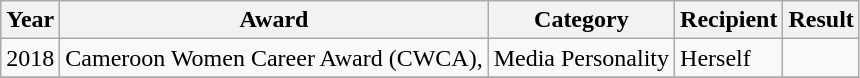<table class="wikitable plainrowheaders sortable">
<tr>
<th>Year</th>
<th>Award</th>
<th>Category</th>
<th>Recipient</th>
<th>Result</th>
</tr>
<tr>
<td>2018</td>
<td>Cameroon Women Career Award (CWCA),</td>
<td>Media Personality</td>
<td>Herself</td>
<td></td>
</tr>
<tr>
</tr>
</table>
